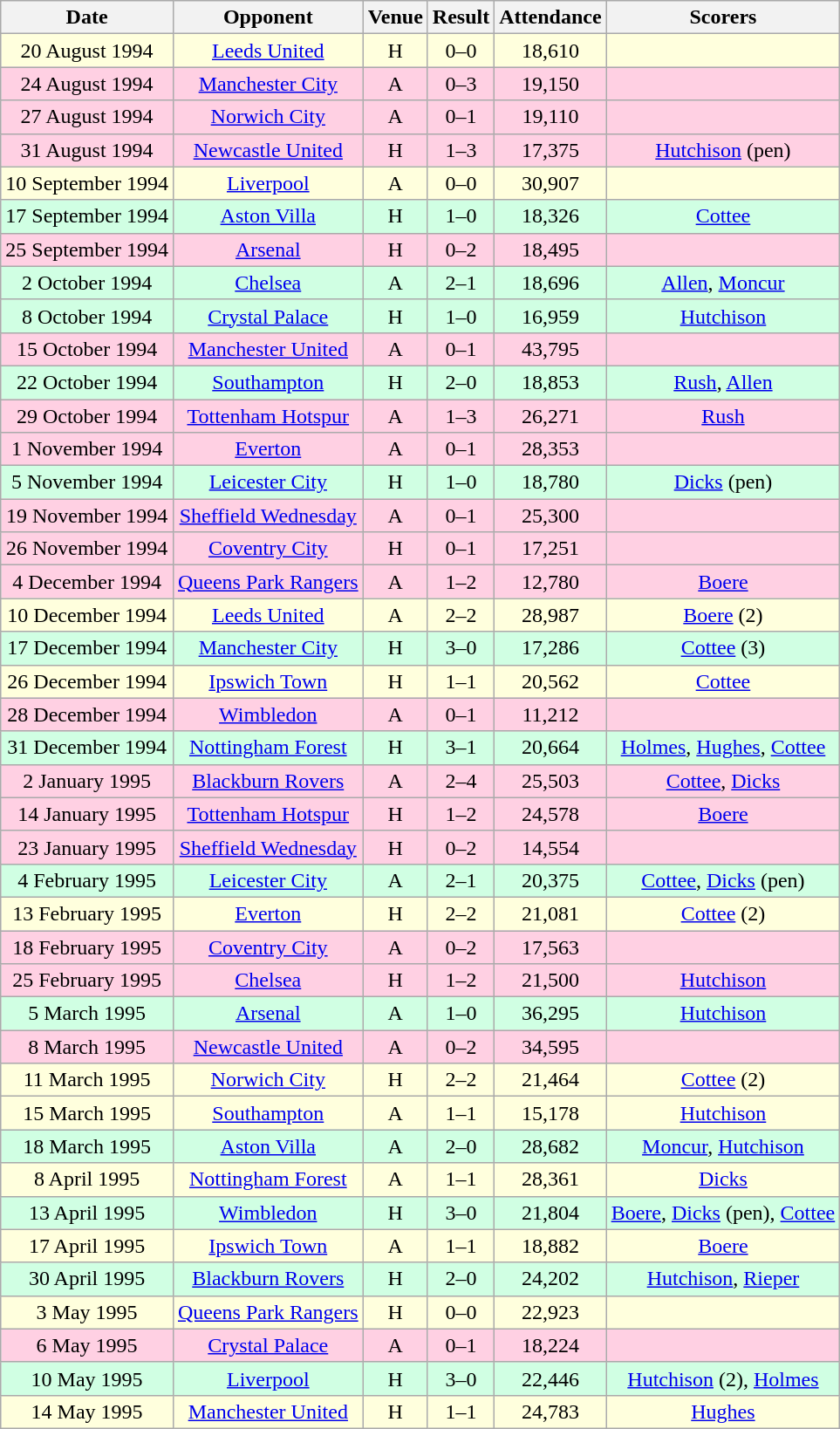<table class="wikitable sortable" style="font-size:100%; text-align:center">
<tr>
<th>Date</th>
<th>Opponent</th>
<th>Venue</th>
<th>Result</th>
<th>Attendance</th>
<th>Scorers</th>
</tr>
<tr style="background-color: #ffffdd;">
<td>20 August 1994</td>
<td><a href='#'>Leeds United</a></td>
<td>H</td>
<td>0–0</td>
<td>18,610</td>
<td></td>
</tr>
<tr style="background-color: #ffd0e3;">
<td>24 August 1994</td>
<td><a href='#'>Manchester City</a></td>
<td>A</td>
<td>0–3</td>
<td>19,150</td>
<td></td>
</tr>
<tr style="background-color: #ffd0e3;">
<td>27 August 1994</td>
<td><a href='#'>Norwich City</a></td>
<td>A</td>
<td>0–1</td>
<td>19,110</td>
<td></td>
</tr>
<tr style="background-color: #ffd0e3;">
<td>31 August 1994</td>
<td><a href='#'>Newcastle United</a></td>
<td>H</td>
<td>1–3</td>
<td>17,375</td>
<td><a href='#'>Hutchison</a> (pen)</td>
</tr>
<tr style="background-color: #ffffdd;">
<td>10 September 1994</td>
<td><a href='#'>Liverpool</a></td>
<td>A</td>
<td>0–0</td>
<td>30,907</td>
<td></td>
</tr>
<tr style="background-color: #d0ffe3;">
<td>17 September 1994</td>
<td><a href='#'>Aston Villa</a></td>
<td>H</td>
<td>1–0</td>
<td>18,326</td>
<td><a href='#'>Cottee</a></td>
</tr>
<tr style="background-color: #ffd0e3;">
<td>25 September 1994</td>
<td><a href='#'>Arsenal</a></td>
<td>H</td>
<td>0–2</td>
<td>18,495</td>
<td></td>
</tr>
<tr style="background-color: #d0ffe3;">
<td>2 October 1994</td>
<td><a href='#'>Chelsea</a></td>
<td>A</td>
<td>2–1</td>
<td>18,696</td>
<td><a href='#'>Allen</a>, <a href='#'>Moncur</a></td>
</tr>
<tr style="background-color: #d0ffe3;">
<td>8 October 1994</td>
<td><a href='#'>Crystal Palace</a></td>
<td>H</td>
<td>1–0</td>
<td>16,959</td>
<td><a href='#'>Hutchison</a></td>
</tr>
<tr style="background-color: #ffd0e3;">
<td>15 October 1994</td>
<td><a href='#'>Manchester United</a></td>
<td>A</td>
<td>0–1</td>
<td>43,795</td>
<td></td>
</tr>
<tr style="background-color: #d0ffe3;">
<td>22 October 1994</td>
<td><a href='#'>Southampton</a></td>
<td>H</td>
<td>2–0</td>
<td>18,853</td>
<td><a href='#'>Rush</a>, <a href='#'>Allen</a></td>
</tr>
<tr style="background-color: #ffd0e3;">
<td>29 October 1994</td>
<td><a href='#'>Tottenham Hotspur</a></td>
<td>A</td>
<td>1–3</td>
<td>26,271</td>
<td><a href='#'>Rush</a></td>
</tr>
<tr style="background-color: #ffd0e3;">
<td>1 November 1994</td>
<td><a href='#'>Everton</a></td>
<td>A</td>
<td>0–1</td>
<td>28,353</td>
<td></td>
</tr>
<tr style="background-color: #d0ffe3;">
<td>5 November 1994</td>
<td><a href='#'>Leicester City</a></td>
<td>H</td>
<td>1–0</td>
<td>18,780</td>
<td><a href='#'>Dicks</a> (pen)</td>
</tr>
<tr style="background-color: #ffd0e3;">
<td>19 November 1994</td>
<td><a href='#'>Sheffield Wednesday</a></td>
<td>A</td>
<td>0–1</td>
<td>25,300</td>
<td></td>
</tr>
<tr style="background-color: #ffd0e3;">
<td>26 November 1994</td>
<td><a href='#'>Coventry City</a></td>
<td>H</td>
<td>0–1</td>
<td>17,251</td>
<td></td>
</tr>
<tr style="background-color: #ffd0e3;">
<td>4 December 1994</td>
<td><a href='#'>Queens Park Rangers</a></td>
<td>A</td>
<td>1–2</td>
<td>12,780</td>
<td><a href='#'>Boere</a></td>
</tr>
<tr style="background-color: #ffffdd;">
<td>10 December 1994</td>
<td><a href='#'>Leeds United</a></td>
<td>A</td>
<td>2–2</td>
<td>28,987</td>
<td><a href='#'>Boere</a> (2)</td>
</tr>
<tr style="background-color: #d0ffe3;">
<td>17 December 1994</td>
<td><a href='#'>Manchester City</a></td>
<td>H</td>
<td>3–0</td>
<td>17,286</td>
<td><a href='#'>Cottee</a> (3)</td>
</tr>
<tr style="background-color: #ffffdd;">
<td>26 December 1994</td>
<td><a href='#'>Ipswich Town</a></td>
<td>H</td>
<td>1–1</td>
<td>20,562</td>
<td><a href='#'>Cottee</a></td>
</tr>
<tr style="background-color: #ffd0e3;">
<td>28 December 1994</td>
<td><a href='#'>Wimbledon</a></td>
<td>A</td>
<td>0–1</td>
<td>11,212</td>
<td></td>
</tr>
<tr style="background-color: #d0ffe3;">
<td>31 December 1994</td>
<td><a href='#'>Nottingham Forest</a></td>
<td>H</td>
<td>3–1</td>
<td>20,664</td>
<td><a href='#'>Holmes</a>, <a href='#'>Hughes</a>, <a href='#'>Cottee</a></td>
</tr>
<tr style="background-color: #ffd0e3;">
<td>2 January 1995</td>
<td><a href='#'>Blackburn Rovers</a></td>
<td>A</td>
<td>2–4</td>
<td>25,503</td>
<td><a href='#'>Cottee</a>, <a href='#'>Dicks</a></td>
</tr>
<tr style="background-color: #ffd0e3;">
<td>14 January 1995</td>
<td><a href='#'>Tottenham Hotspur</a></td>
<td>H</td>
<td>1–2</td>
<td>24,578</td>
<td><a href='#'>Boere</a></td>
</tr>
<tr style="background-color: #ffd0e3;">
<td>23 January 1995</td>
<td><a href='#'>Sheffield Wednesday</a></td>
<td>H</td>
<td>0–2</td>
<td>14,554</td>
<td></td>
</tr>
<tr style="background-color: #d0ffe3;">
<td>4 February 1995</td>
<td><a href='#'>Leicester City</a></td>
<td>A</td>
<td>2–1</td>
<td>20,375</td>
<td><a href='#'>Cottee</a>, <a href='#'>Dicks</a> (pen)</td>
</tr>
<tr style="background-color: #ffffdd;">
<td>13 February 1995</td>
<td><a href='#'>Everton</a></td>
<td>H</td>
<td>2–2</td>
<td>21,081</td>
<td><a href='#'>Cottee</a> (2)</td>
</tr>
<tr style="background-color: #ffd0e3;">
<td>18 February 1995</td>
<td><a href='#'>Coventry City</a></td>
<td>A</td>
<td>0–2</td>
<td>17,563</td>
<td></td>
</tr>
<tr style="background-color: #ffd0e3;">
<td>25 February 1995</td>
<td><a href='#'>Chelsea</a></td>
<td>H</td>
<td>1–2</td>
<td>21,500</td>
<td><a href='#'>Hutchison</a></td>
</tr>
<tr style="background-color: #d0ffe3;">
<td>5 March 1995</td>
<td><a href='#'>Arsenal</a></td>
<td>A</td>
<td>1–0</td>
<td>36,295</td>
<td><a href='#'>Hutchison</a></td>
</tr>
<tr style="background-color: #ffd0e3;">
<td>8 March 1995</td>
<td><a href='#'>Newcastle United</a></td>
<td>A</td>
<td>0–2</td>
<td>34,595</td>
<td></td>
</tr>
<tr style="background-color: #ffffdd;">
<td>11 March 1995</td>
<td><a href='#'>Norwich City</a></td>
<td>H</td>
<td>2–2</td>
<td>21,464</td>
<td><a href='#'>Cottee</a> (2)</td>
</tr>
<tr style="background-color: #ffffdd;">
<td>15 March 1995</td>
<td><a href='#'>Southampton</a></td>
<td>A</td>
<td>1–1</td>
<td>15,178</td>
<td><a href='#'>Hutchison</a></td>
</tr>
<tr style="background-color: #d0ffe3;">
<td>18 March 1995</td>
<td><a href='#'>Aston Villa</a></td>
<td>A</td>
<td>2–0</td>
<td>28,682</td>
<td><a href='#'>Moncur</a>, <a href='#'>Hutchison</a></td>
</tr>
<tr style="background-color: #ffffdd;">
<td>8 April 1995</td>
<td><a href='#'>Nottingham Forest</a></td>
<td>A</td>
<td>1–1</td>
<td>28,361</td>
<td><a href='#'>Dicks</a></td>
</tr>
<tr style="background-color: #d0ffe3;">
<td>13 April 1995</td>
<td><a href='#'>Wimbledon</a></td>
<td>H</td>
<td>3–0</td>
<td>21,804</td>
<td><a href='#'>Boere</a>, <a href='#'>Dicks</a> (pen), <a href='#'>Cottee</a></td>
</tr>
<tr style="background-color: #ffffdd;">
<td>17 April 1995</td>
<td><a href='#'>Ipswich Town</a></td>
<td>A</td>
<td>1–1</td>
<td>18,882</td>
<td><a href='#'>Boere</a></td>
</tr>
<tr style="background-color: #d0ffe3;">
<td>30 April 1995</td>
<td><a href='#'>Blackburn Rovers</a></td>
<td>H</td>
<td>2–0</td>
<td>24,202</td>
<td><a href='#'>Hutchison</a>, <a href='#'>Rieper</a></td>
</tr>
<tr style="background-color: #ffffdd;">
<td>3 May 1995</td>
<td><a href='#'>Queens Park Rangers</a></td>
<td>H</td>
<td>0–0</td>
<td>22,923</td>
<td></td>
</tr>
<tr style="background-color: #ffd0e3;">
<td>6 May 1995</td>
<td><a href='#'>Crystal Palace</a></td>
<td>A</td>
<td>0–1</td>
<td>18,224</td>
<td></td>
</tr>
<tr style="background-color: #d0ffe3;">
<td>10 May 1995</td>
<td><a href='#'>Liverpool</a></td>
<td>H</td>
<td>3–0</td>
<td>22,446</td>
<td><a href='#'>Hutchison</a> (2), <a href='#'>Holmes</a></td>
</tr>
<tr style="background-color: #ffffdd;">
<td>14 May 1995</td>
<td><a href='#'>Manchester United</a></td>
<td>H</td>
<td>1–1</td>
<td>24,783</td>
<td><a href='#'>Hughes</a></td>
</tr>
</table>
